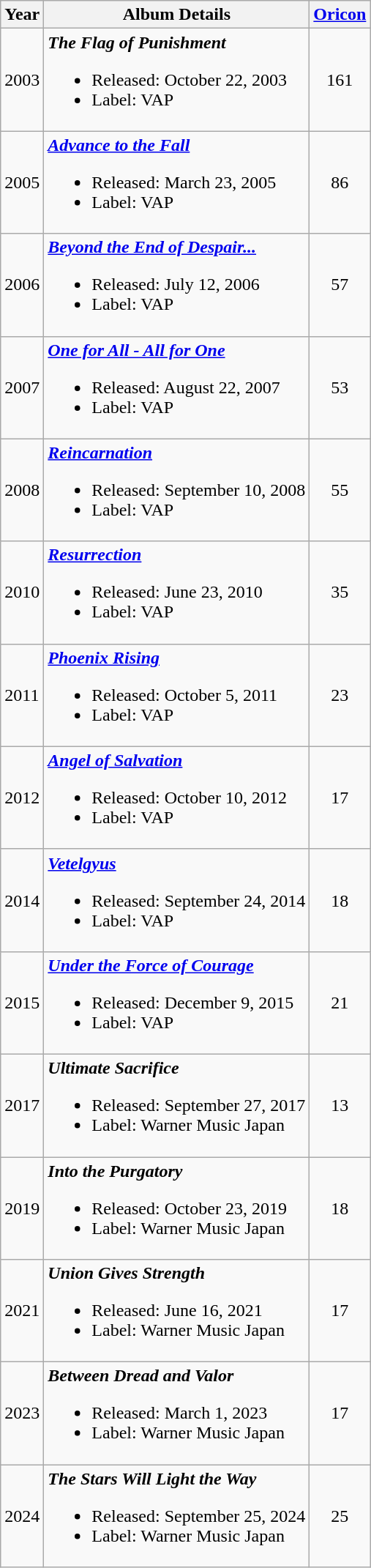<table class="wikitable">
<tr>
<th>Year</th>
<th>Album Details</th>
<th><a href='#'>Oricon</a></th>
</tr>
<tr>
<td>2003</td>
<td><strong><em>The Flag of Punishment</em></strong><br><ul><li>Released: October 22, 2003</li><li>Label: VAP</li></ul></td>
<td align="center">161</td>
</tr>
<tr>
<td>2005</td>
<td><strong><em><a href='#'>Advance to the Fall</a></em></strong><br><ul><li>Released: March 23, 2005</li><li>Label: VAP</li></ul></td>
<td align="center">86</td>
</tr>
<tr>
<td>2006</td>
<td><strong><em><a href='#'>Beyond the End of Despair...</a></em></strong><br><ul><li>Released: July 12, 2006</li><li>Label: VAP</li></ul></td>
<td align="center">57</td>
</tr>
<tr>
<td>2007</td>
<td><strong><em><a href='#'>One for All - All for One</a></em></strong><br><ul><li>Released: August 22, 2007</li><li>Label: VAP</li></ul></td>
<td align="center">53</td>
</tr>
<tr>
<td>2008</td>
<td><strong><em><a href='#'>Reincarnation</a></em></strong><br><ul><li>Released: September 10, 2008</li><li>Label: VAP</li></ul></td>
<td align="center">55</td>
</tr>
<tr>
<td>2010</td>
<td><strong><em><a href='#'>Resurrection</a></em></strong><br><ul><li>Released: June 23, 2010</li><li>Label: VAP</li></ul></td>
<td align="center">35</td>
</tr>
<tr>
<td>2011</td>
<td><strong><em><a href='#'>Phoenix Rising</a></em></strong><br><ul><li>Released: October 5, 2011</li><li>Label: VAP</li></ul></td>
<td align="center">23</td>
</tr>
<tr>
<td>2012</td>
<td><strong><em><a href='#'>Angel of Salvation</a></em></strong><br><ul><li>Released: October 10, 2012</li><li>Label: VAP</li></ul></td>
<td align="center">17</td>
</tr>
<tr>
<td>2014</td>
<td><strong><em><a href='#'>Vetelgyus</a></em></strong><br><ul><li>Released: September 24, 2014</li><li>Label: VAP</li></ul></td>
<td align="center">18</td>
</tr>
<tr>
<td>2015</td>
<td><strong><em><a href='#'>Under the Force of Courage</a></em></strong><br><ul><li>Released: December 9, 2015</li><li>Label: VAP</li></ul></td>
<td align="center">21</td>
</tr>
<tr>
<td>2017</td>
<td><strong><em>Ultimate Sacrifice</em></strong><br><ul><li>Released: September 27, 2017</li><li>Label: Warner Music Japan</li></ul></td>
<td align="center">13</td>
</tr>
<tr>
<td>2019</td>
<td><strong><em>Into the Purgatory</em></strong><br><ul><li>Released: October 23, 2019</li><li>Label: Warner Music Japan</li></ul></td>
<td align="center">18</td>
</tr>
<tr>
<td>2021</td>
<td><strong><em>Union Gives Strength</em></strong><br><ul><li>Released: June 16, 2021</li><li>Label: Warner Music Japan</li></ul></td>
<td align="center">17</td>
</tr>
<tr>
<td>2023</td>
<td><strong><em>Between Dread and Valor</em></strong><br><ul><li>Released: March 1, 2023</li><li>Label: Warner Music Japan</li></ul></td>
<td align="center">17</td>
</tr>
<tr>
<td>2024</td>
<td><strong><em>The Stars Will Light the Way</em></strong><br><ul><li>Released: September 25, 2024</li><li>Label: Warner Music Japan</li></ul></td>
<td align="center">25</td>
</tr>
</table>
